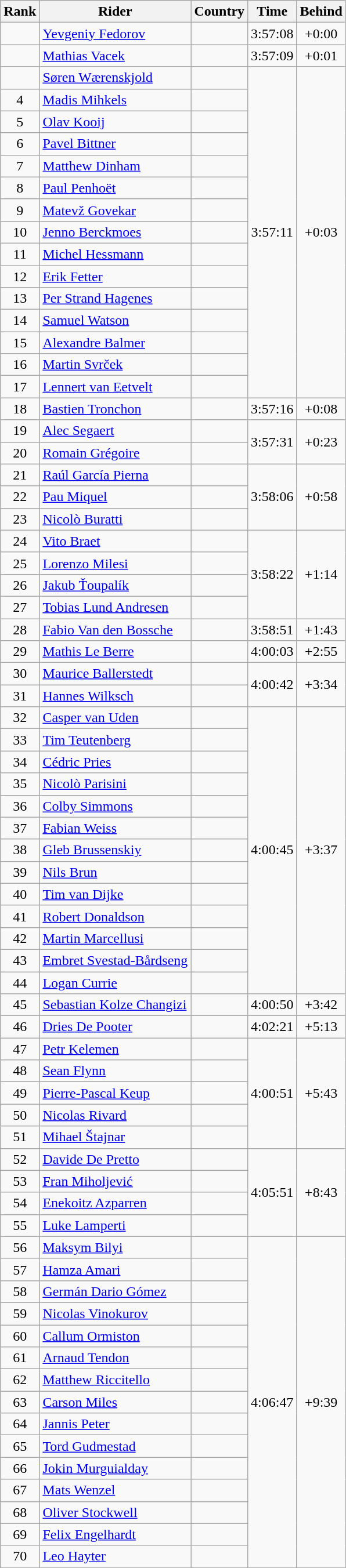<table class="wikitable sortable" style="text-align: center"">
<tr>
<th>Rank</th>
<th>Rider</th>
<th>Country</th>
<th>Time</th>
<th>Behind</th>
</tr>
<tr>
<td></td>
<td align="left"><a href='#'>Yevgeniy Fedorov</a></td>
<td align="left"></td>
<td>3:57:08</td>
<td>+0:00</td>
</tr>
<tr>
<td></td>
<td align="left"><a href='#'>Mathias Vacek</a></td>
<td align="left"></td>
<td>3:57:09</td>
<td>+0:01</td>
</tr>
<tr>
<td></td>
<td align="left"><a href='#'>Søren Wærenskjold</a></td>
<td align="left"></td>
<td rowspan=15>3:57:11</td>
<td rowspan=15>+0:03</td>
</tr>
<tr>
<td>4</td>
<td align="left"><a href='#'>Madis Mihkels</a></td>
<td align="left"></td>
</tr>
<tr>
<td>5</td>
<td align="left"><a href='#'>Olav Kooij</a></td>
<td align="left"></td>
</tr>
<tr>
<td>6</td>
<td align="left"><a href='#'>Pavel Bittner</a></td>
<td align="left"></td>
</tr>
<tr>
<td>7</td>
<td align="left"><a href='#'>Matthew Dinham</a></td>
<td align="left"></td>
</tr>
<tr>
<td>8</td>
<td align="left"><a href='#'>Paul Penhoët</a></td>
<td align="left"></td>
</tr>
<tr>
<td>9</td>
<td align="left"><a href='#'>Matevž Govekar</a></td>
<td align="left"></td>
</tr>
<tr>
<td>10</td>
<td align="left"><a href='#'>Jenno Berckmoes</a></td>
<td align="left"></td>
</tr>
<tr>
<td>11</td>
<td align="left"><a href='#'>Michel Hessmann</a></td>
<td align="left"></td>
</tr>
<tr>
<td>12</td>
<td align="left"><a href='#'>Erik Fetter</a></td>
<td align="left"></td>
</tr>
<tr>
<td>13</td>
<td align="left"><a href='#'>Per Strand Hagenes</a></td>
<td align="left"></td>
</tr>
<tr>
<td>14</td>
<td align="left"><a href='#'>Samuel Watson</a></td>
<td align="left"></td>
</tr>
<tr>
<td>15</td>
<td align="left"><a href='#'>Alexandre Balmer</a></td>
<td align="left"></td>
</tr>
<tr>
<td>16</td>
<td align="left"><a href='#'>Martin Svrček</a></td>
<td align="left"></td>
</tr>
<tr>
<td>17</td>
<td align="left"><a href='#'>Lennert van Eetvelt</a></td>
<td align="left"></td>
</tr>
<tr>
<td>18</td>
<td align="left"><a href='#'>Bastien Tronchon</a></td>
<td align="left"></td>
<td>3:57:16</td>
<td>+0:08</td>
</tr>
<tr>
<td>19</td>
<td align="left"><a href='#'>Alec Segaert</a></td>
<td align="left"></td>
<td rowspan=2>3:57:31</td>
<td rowspan=2>+0:23</td>
</tr>
<tr>
<td>20</td>
<td align="left"><a href='#'>Romain Grégoire</a></td>
<td align="left"></td>
</tr>
<tr>
<td>21</td>
<td align="left"><a href='#'>Raúl García Pierna</a></td>
<td align="left"></td>
<td rowspan=3>3:58:06</td>
<td rowspan=3>+0:58</td>
</tr>
<tr>
<td>22</td>
<td align="left"><a href='#'>Pau Miquel</a></td>
<td align="left"></td>
</tr>
<tr>
<td>23</td>
<td align="left"><a href='#'>Nicolò Buratti</a></td>
<td align="left"></td>
</tr>
<tr>
<td>24</td>
<td align="left"><a href='#'>Vito Braet</a></td>
<td align="left"></td>
<td rowspan=4>3:58:22</td>
<td rowspan=4>+1:14</td>
</tr>
<tr>
<td>25</td>
<td align="left"><a href='#'>Lorenzo Milesi</a></td>
<td align="left"></td>
</tr>
<tr>
<td>26</td>
<td align="left"><a href='#'>Jakub Ťoupalík</a></td>
<td align="left"></td>
</tr>
<tr>
<td>27</td>
<td align="left"><a href='#'>Tobias Lund Andresen</a></td>
<td align="left"></td>
</tr>
<tr>
<td>28</td>
<td align="left"><a href='#'>Fabio Van den Bossche</a></td>
<td align="left"></td>
<td>3:58:51</td>
<td>+1:43</td>
</tr>
<tr>
<td>29</td>
<td align="left"><a href='#'>Mathis Le Berre</a></td>
<td align="left"></td>
<td>4:00:03</td>
<td>+2:55</td>
</tr>
<tr>
<td>30</td>
<td align="left"><a href='#'>Maurice Ballerstedt</a></td>
<td align="left"></td>
<td rowspan=2>4:00:42</td>
<td rowspan=2>+3:34</td>
</tr>
<tr>
<td>31</td>
<td align="left"><a href='#'>Hannes Wilksch</a></td>
<td align="left"></td>
</tr>
<tr>
<td>32</td>
<td align="left"><a href='#'>Casper van Uden</a></td>
<td align="left"></td>
<td rowspan=13>4:00:45</td>
<td rowspan=13>+3:37</td>
</tr>
<tr>
<td>33</td>
<td align="left"><a href='#'>Tim Teutenberg</a></td>
<td align="left"></td>
</tr>
<tr>
<td>34</td>
<td align="left"><a href='#'>Cédric Pries</a></td>
<td align="left"></td>
</tr>
<tr>
<td>35</td>
<td align="left"><a href='#'>Nicolò Parisini</a></td>
<td align="left"></td>
</tr>
<tr>
<td>36</td>
<td align="left"><a href='#'>Colby Simmons</a></td>
<td align="left"></td>
</tr>
<tr>
<td>37</td>
<td align="left"><a href='#'>Fabian Weiss</a></td>
<td align="left"></td>
</tr>
<tr>
<td>38</td>
<td align="left"><a href='#'>Gleb Brussenskiy</a></td>
<td align="left"></td>
</tr>
<tr>
<td>39</td>
<td align="left"><a href='#'>Nils Brun</a></td>
<td align="left"></td>
</tr>
<tr>
<td>40</td>
<td align="left"><a href='#'>Tim van Dijke</a></td>
<td align="left"></td>
</tr>
<tr>
<td>41</td>
<td align="left"><a href='#'>Robert Donaldson</a></td>
<td align="left"></td>
</tr>
<tr>
<td>42</td>
<td align="left"><a href='#'>Martin Marcellusi</a></td>
<td align="left"></td>
</tr>
<tr>
<td>43</td>
<td align="left"><a href='#'>Embret Svestad-Bårdseng</a></td>
<td align="left"></td>
</tr>
<tr>
<td>44</td>
<td align="left"><a href='#'>Logan Currie</a></td>
<td align="left"></td>
</tr>
<tr>
<td>45</td>
<td align="left"><a href='#'>Sebastian Kolze Changizi</a></td>
<td align="left"></td>
<td>4:00:50</td>
<td>+3:42</td>
</tr>
<tr>
<td>46</td>
<td align="left"><a href='#'>Dries De Pooter</a></td>
<td align="left"></td>
<td>4:02:21</td>
<td>+5:13</td>
</tr>
<tr>
<td>47</td>
<td align="left"><a href='#'>Petr Kelemen</a></td>
<td align="left"></td>
<td rowspan=5>4:00:51</td>
<td rowspan=5>+5:43</td>
</tr>
<tr>
<td>48</td>
<td align="left"><a href='#'>Sean Flynn</a></td>
<td align="left"></td>
</tr>
<tr>
<td>49</td>
<td align="left"><a href='#'>Pierre-Pascal Keup</a></td>
<td align="left"></td>
</tr>
<tr>
<td>50</td>
<td align="left"><a href='#'>Nicolas Rivard</a></td>
<td align="left"></td>
</tr>
<tr>
<td>51</td>
<td align="left"><a href='#'>Mihael Štajnar</a></td>
<td align="left"></td>
</tr>
<tr>
<td>52</td>
<td align="left"><a href='#'>Davide De Pretto</a></td>
<td align="left"></td>
<td rowspan=4>4:05:51</td>
<td rowspan=4>+8:43</td>
</tr>
<tr>
<td>53</td>
<td align="left"><a href='#'>Fran Miholjević</a></td>
<td align="left"></td>
</tr>
<tr>
<td>54</td>
<td align="left"><a href='#'>Enekoitz Azparren</a></td>
<td align="left"></td>
</tr>
<tr>
<td>55</td>
<td align="left"><a href='#'>Luke Lamperti</a></td>
<td align="left"></td>
</tr>
<tr>
<td>56</td>
<td align="left"><a href='#'>Maksym Bilyi</a></td>
<td align="left"></td>
<td rowspan=15>4:06:47</td>
<td rowspan=15>+9:39</td>
</tr>
<tr>
<td>57</td>
<td align="left"><a href='#'>Hamza Amari</a></td>
<td align="left"></td>
</tr>
<tr>
<td>58</td>
<td align="left"><a href='#'>Germán Dario Gómez</a></td>
<td align="left"></td>
</tr>
<tr>
<td>59</td>
<td align="left"><a href='#'>Nicolas Vinokurov</a></td>
<td align="left"></td>
</tr>
<tr>
<td>60</td>
<td align="left"><a href='#'>Callum Ormiston</a></td>
<td align="left"></td>
</tr>
<tr>
<td>61</td>
<td align="left"><a href='#'>Arnaud Tendon</a></td>
<td align="left"></td>
</tr>
<tr>
<td>62</td>
<td align="left"><a href='#'>Matthew Riccitello</a></td>
<td align="left"></td>
</tr>
<tr>
<td>63</td>
<td align="left"><a href='#'>Carson Miles</a></td>
<td align="left"></td>
</tr>
<tr>
<td>64</td>
<td align="left"><a href='#'>Jannis Peter</a></td>
<td align="left"></td>
</tr>
<tr>
<td>65</td>
<td align="left"><a href='#'>Tord Gudmestad</a></td>
<td align="left"></td>
</tr>
<tr>
<td>66</td>
<td align="left"><a href='#'>Jokin Murguialday</a></td>
<td align="left"></td>
</tr>
<tr>
<td>67</td>
<td align="left"><a href='#'>Mats Wenzel</a></td>
<td align="left"></td>
</tr>
<tr>
<td>68</td>
<td align="left"><a href='#'>Oliver Stockwell</a></td>
<td align="left"></td>
</tr>
<tr>
<td>69</td>
<td align="left"><a href='#'>Felix Engelhardt</a></td>
<td align="left"></td>
</tr>
<tr>
<td>70</td>
<td align="left"><a href='#'>Leo Hayter</a></td>
<td align="left"></td>
</tr>
<tr>
</tr>
</table>
